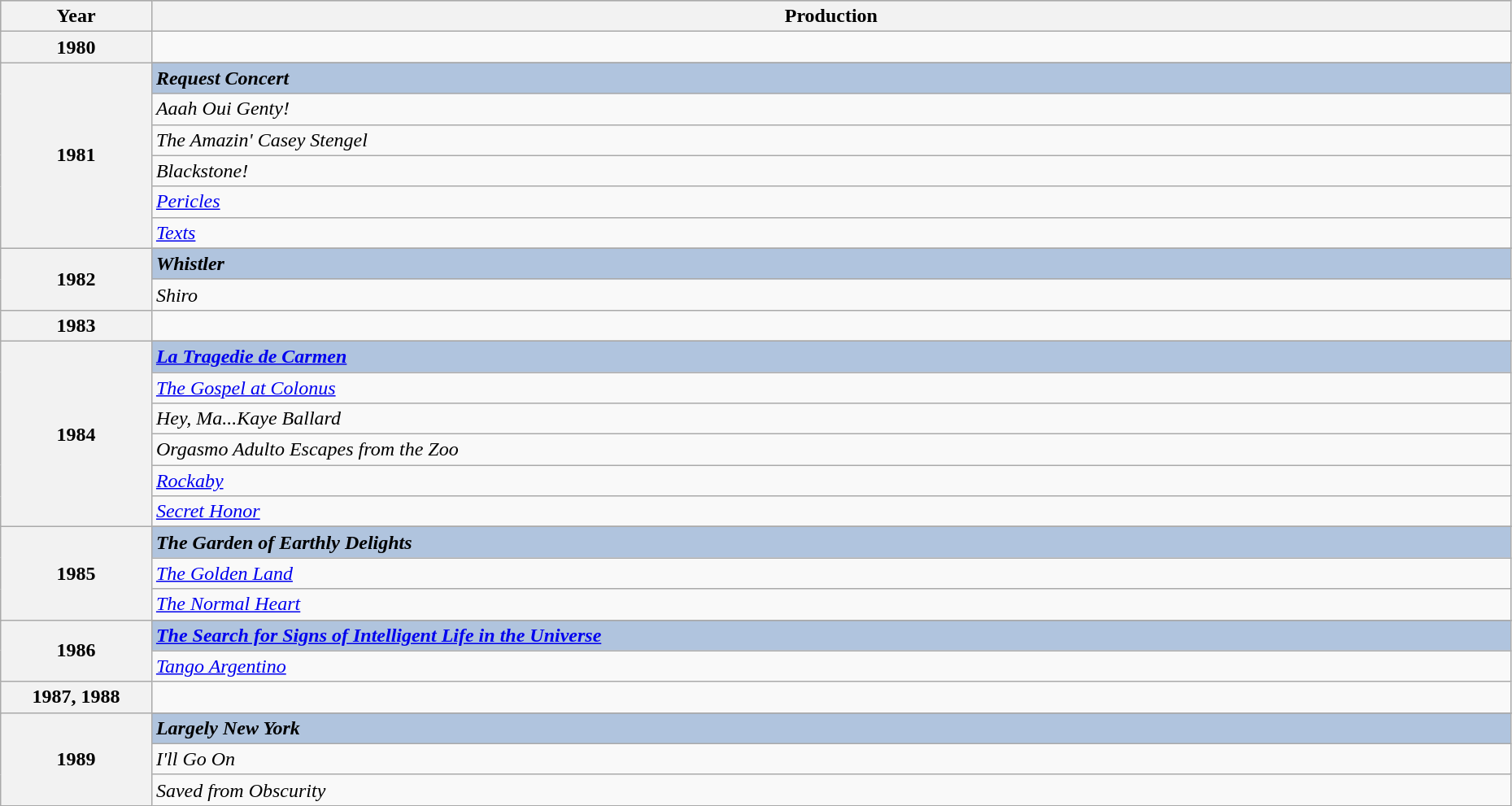<table class="wikitable" style="width:98%;">
<tr style="background:#bebebe;">
<th style="width:10%;">Year</th>
<th style="width:90%;">Production</th>
</tr>
<tr>
<th>1980</th>
<td></td>
</tr>
<tr>
<th rowspan="7">1981</th>
</tr>
<tr style="background:#B0C4DE">
<td><strong><em>Request Concert</em></strong></td>
</tr>
<tr>
<td><em>Aaah Oui Genty!</em></td>
</tr>
<tr>
<td><em>The Amazin' Casey Stengel</em></td>
</tr>
<tr>
<td><em>Blackstone!</em></td>
</tr>
<tr>
<td><em><a href='#'>Pericles</a></em></td>
</tr>
<tr>
<td><em><a href='#'>Texts</a></em></td>
</tr>
<tr>
<th rowspan="3">1982</th>
</tr>
<tr style="background:#B0C4DE">
<td><strong><em>Whistler</em></strong></td>
</tr>
<tr>
<td><em>Shiro</em></td>
</tr>
<tr>
<th>1983</th>
<td></td>
</tr>
<tr>
<th rowspan="7">1984</th>
</tr>
<tr style="background:#B0C4DE">
<td><strong><em><a href='#'>La Tragedie de Carmen</a></em></strong></td>
</tr>
<tr>
<td><em><a href='#'>The Gospel at Colonus</a></em></td>
</tr>
<tr>
<td><em>Hey, Ma...Kaye Ballard</em></td>
</tr>
<tr>
<td><em>Orgasmo Adulto Escapes from the Zoo</em></td>
</tr>
<tr>
<td><em><a href='#'>Rockaby</a></em></td>
</tr>
<tr>
<td><em><a href='#'>Secret Honor</a></em></td>
</tr>
<tr>
<th rowspan="4">1985</th>
</tr>
<tr style="background:#B0C4DE">
<td><strong><em>The Garden of Earthly Delights</em></strong></td>
</tr>
<tr>
<td><em><a href='#'>The Golden Land</a></em></td>
</tr>
<tr>
<td><em><a href='#'>The Normal Heart</a></em></td>
</tr>
<tr>
<th rowspan="3">1986</th>
</tr>
<tr style="background:#B0C4DE">
<td><strong><em><a href='#'>The Search for Signs of Intelligent Life in the Universe</a></em></strong></td>
</tr>
<tr>
<td><em><a href='#'>Tango Argentino</a></em></td>
</tr>
<tr>
<th>1987, 1988</th>
<td></td>
</tr>
<tr>
<th rowspan="4">1989</th>
</tr>
<tr style="background:#B0C4DE">
<td><strong><em>Largely New York</em></strong></td>
</tr>
<tr>
<td><em>I'll Go On</em></td>
</tr>
<tr>
<td><em>Saved from Obscurity</em></td>
</tr>
</table>
